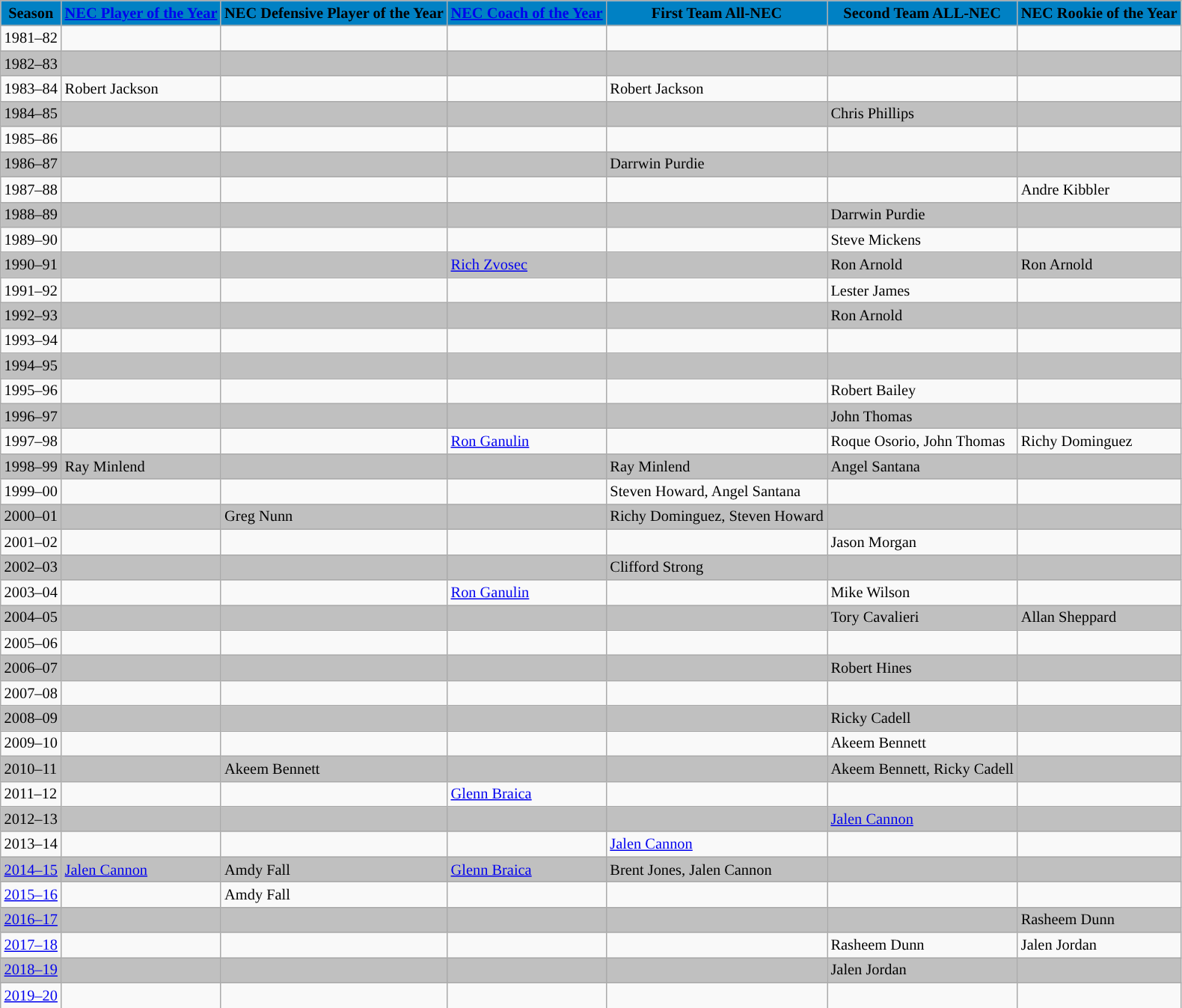<table class="wikitable collapsible autocollapse" style="font-size:85%">
<tr>
<th align="center" style="background:#0081C4;"><span>Season</span></th>
<th align="center" style="background:#0081C4;"><a href='#'><span>NEC Player of the Year</span></a></th>
<th align="center" style="background:#0081C4;"><span>NEC Defensive Player of the Year</span></th>
<th align="center" style="background:#0081C4;"><a href='#'><span>NEC Coach of the Year</span></a></th>
<th align="center" style="background:#0081C4;"><span>First Team All-NEC</span></th>
<th align="center" style="background:#0081C4;"><span>Second Team ALL-NEC</span></th>
<th align="center" style="background:#0081C4;"><span>NEC Rookie of the Year</span></th>
</tr>
<tr>
<td>1981–82</td>
<td></td>
<td></td>
<td></td>
<td></td>
<td></td>
<td></td>
</tr>
<tr>
<td style=background:silver>1982–83</td>
<td style=background:silver></td>
<td style=background:silver></td>
<td style=background:silver></td>
<td style=background:silver></td>
<td style=background:silver></td>
<td style=background:silver></td>
</tr>
<tr>
<td>1983–84</td>
<td>Robert Jackson</td>
<td></td>
<td></td>
<td>Robert Jackson</td>
<td></td>
<td></td>
</tr>
<tr>
<td style=background:silver>1984–85</td>
<td style=background:silver></td>
<td style=background:silver></td>
<td style=background:silver></td>
<td style=background:silver></td>
<td style=background:silver>Chris Phillips</td>
<td style=background:silver></td>
</tr>
<tr>
<td>1985–86</td>
<td></td>
<td></td>
<td></td>
<td></td>
<td></td>
<td></td>
</tr>
<tr>
<td style=background:silver>1986–87</td>
<td style=background:silver></td>
<td style=background:silver></td>
<td style=background:silver></td>
<td style=background:silver>Darrwin Purdie</td>
<td style=background:silver></td>
<td style=background:silver></td>
</tr>
<tr>
<td>1987–88</td>
<td></td>
<td></td>
<td></td>
<td></td>
<td></td>
<td>Andre Kibbler</td>
</tr>
<tr>
<td style=background:silver>1988–89</td>
<td style=background:silver></td>
<td style=background:silver></td>
<td style=background:silver></td>
<td style=background:silver></td>
<td style=background:silver>Darrwin Purdie</td>
<td style=background:silver></td>
</tr>
<tr>
<td>1989–90</td>
<td></td>
<td></td>
<td></td>
<td></td>
<td>Steve Mickens</td>
<td></td>
</tr>
<tr>
<td style=background:silver>1990–91</td>
<td style=background:silver></td>
<td style=background:silver></td>
<td style=background:silver><a href='#'>Rich Zvosec</a></td>
<td style=background:silver></td>
<td style=background:silver>Ron Arnold</td>
<td style=background:silver>Ron Arnold</td>
</tr>
<tr>
<td>1991–92</td>
<td></td>
<td></td>
<td></td>
<td></td>
<td>Lester James</td>
<td></td>
</tr>
<tr>
<td style=background:silver>1992–93</td>
<td style=background:silver></td>
<td style=background:silver></td>
<td style=background:silver></td>
<td style=background:silver></td>
<td style=background:silver>Ron Arnold</td>
<td style=background:silver></td>
</tr>
<tr>
<td>1993–94</td>
<td></td>
<td></td>
<td></td>
<td></td>
<td></td>
<td></td>
</tr>
<tr>
<td style=background:silver>1994–95</td>
<td style=background:silver></td>
<td style=background:silver></td>
<td style=background:silver></td>
<td style=background:silver></td>
<td style=background:silver></td>
<td style=background:silver></td>
</tr>
<tr>
<td>1995–96</td>
<td></td>
<td></td>
<td></td>
<td></td>
<td>Robert Bailey</td>
<td></td>
</tr>
<tr>
<td style=background:silver>1996–97</td>
<td style=background:silver></td>
<td style=background:silver></td>
<td style=background:silver></td>
<td style=background:silver></td>
<td style=background:silver>John Thomas</td>
<td style=background:silver></td>
</tr>
<tr>
<td>1997–98</td>
<td></td>
<td></td>
<td><a href='#'>Ron Ganulin</a></td>
<td></td>
<td>Roque Osorio, John Thomas</td>
<td>Richy Dominguez</td>
</tr>
<tr>
<td style=background:silver>1998–99</td>
<td style=background:silver>Ray Minlend</td>
<td style=background:silver></td>
<td style=background:silver></td>
<td style=background:silver>Ray Minlend</td>
<td style=background:silver>Angel Santana</td>
<td style=background:silver></td>
</tr>
<tr>
<td>1999–00</td>
<td></td>
<td></td>
<td></td>
<td>Steven Howard, Angel Santana</td>
<td></td>
<td></td>
</tr>
<tr>
<td style=background:silver>2000–01</td>
<td style=background:silver></td>
<td style=background:silver>Greg Nunn</td>
<td style=background:silver></td>
<td style=background:silver>Richy Dominguez, Steven Howard</td>
<td style=background:silver></td>
<td style=background:silver></td>
</tr>
<tr>
<td>2001–02</td>
<td></td>
<td></td>
<td></td>
<td></td>
<td>Jason Morgan</td>
<td></td>
</tr>
<tr>
<td style=background:silver>2002–03</td>
<td style=background:silver></td>
<td style=background:silver></td>
<td style=background:silver></td>
<td style=background:silver>Clifford Strong</td>
<td style=background:silver></td>
<td style=background:silver></td>
</tr>
<tr>
<td>2003–04</td>
<td></td>
<td></td>
<td><a href='#'>Ron Ganulin</a></td>
<td></td>
<td>Mike Wilson</td>
<td></td>
</tr>
<tr>
<td style=background:silver>2004–05</td>
<td style=background:silver></td>
<td style=background:silver></td>
<td style=background:silver></td>
<td style=background:silver></td>
<td style=background:silver>Tory Cavalieri</td>
<td style=background:silver>Allan Sheppard</td>
</tr>
<tr>
<td>2005–06</td>
<td></td>
<td></td>
<td></td>
<td></td>
<td></td>
<td></td>
</tr>
<tr>
<td style=background:silver>2006–07</td>
<td style=background:silver></td>
<td style=background:silver></td>
<td style=background:silver></td>
<td style=background:silver></td>
<td style=background:silver>Robert Hines</td>
<td style=background:silver></td>
</tr>
<tr>
<td>2007–08</td>
<td></td>
<td></td>
<td></td>
<td></td>
<td></td>
<td></td>
</tr>
<tr>
<td style=background:silver>2008–09</td>
<td style=background:silver></td>
<td style=background:silver></td>
<td style=background:silver></td>
<td style=background:silver></td>
<td style=background:silver>Ricky Cadell</td>
<td style=background:silver></td>
</tr>
<tr>
<td>2009–10</td>
<td></td>
<td></td>
<td></td>
<td></td>
<td>Akeem Bennett</td>
<td></td>
</tr>
<tr>
<td style=background:silver>2010–11</td>
<td style=background:silver></td>
<td style=background:silver>Akeem Bennett</td>
<td style=background:silver></td>
<td style=background:silver></td>
<td style=background:silver>Akeem Bennett, Ricky Cadell</td>
<td style=background:silver></td>
</tr>
<tr>
<td>2011–12</td>
<td></td>
<td></td>
<td><a href='#'>Glenn Braica</a></td>
<td></td>
<td></td>
<td></td>
</tr>
<tr>
<td style=background:silver>2012–13</td>
<td style=background:silver></td>
<td style=background:silver></td>
<td style=background:silver></td>
<td style=background:silver></td>
<td style=background:silver><a href='#'>Jalen Cannon</a></td>
<td style=background:silver></td>
</tr>
<tr>
<td>2013–14</td>
<td></td>
<td></td>
<td></td>
<td><a href='#'>Jalen Cannon</a></td>
<td></td>
<td></td>
</tr>
<tr>
<td style=background:silver><a href='#'>2014–15</a></td>
<td style=background:silver><a href='#'>Jalen Cannon</a></td>
<td style=background:silver>Amdy Fall</td>
<td style=background:silver><a href='#'>Glenn Braica</a></td>
<td style=background:silver>Brent Jones, Jalen Cannon</td>
<td style=background:silver></td>
<td style=background:silver></td>
</tr>
<tr>
<td><a href='#'>2015–16</a></td>
<td></td>
<td>Amdy Fall</td>
<td></td>
<td></td>
<td></td>
<td></td>
</tr>
<tr>
<td style=background:silver><a href='#'>2016–17</a></td>
<td style=background:silver></td>
<td style=background:silver></td>
<td style=background:silver></td>
<td style=background:silver></td>
<td style=background:silver></td>
<td style=background:silver>Rasheem Dunn</td>
</tr>
<tr>
<td><a href='#'>2017–18</a></td>
<td></td>
<td></td>
<td></td>
<td></td>
<td>Rasheem Dunn</td>
<td>Jalen Jordan</td>
</tr>
<tr>
<td style=background:silver><a href='#'>2018–19</a></td>
<td style=background:silver></td>
<td style=background:silver></td>
<td style=background:silver></td>
<td style=background:silver></td>
<td style=background:silver>Jalen Jordan</td>
<td style=background:silver></td>
</tr>
<tr>
<td><a href='#'>2019–20</a></td>
<td></td>
<td></td>
<td></td>
<td></td>
<td></td>
<td></td>
</tr>
<tr>
</tr>
</table>
